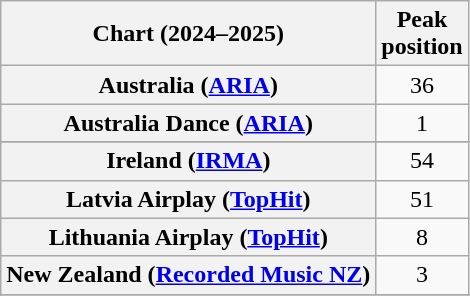<table class="wikitable sortable plainrowheaders" style="text-align:center">
<tr>
<th scope="col">Chart (2024–2025)</th>
<th scope="col">Peak<br>position</th>
</tr>
<tr>
<th scope="row">Australia (<a href='#'>ARIA</a>)</th>
<td>36</td>
</tr>
<tr>
<th scope="row">Australia Dance (<a href='#'>ARIA</a>)</th>
<td>1</td>
</tr>
<tr>
</tr>
<tr>
<th scope="row">Ireland (<a href='#'>IRMA</a>)</th>
<td>54</td>
</tr>
<tr>
<th scope="row">Latvia Airplay (<a href='#'>TopHit</a>)</th>
<td>51</td>
</tr>
<tr>
<th scope="row">Lithuania Airplay (<a href='#'>TopHit</a>)</th>
<td>8</td>
</tr>
<tr>
<th scope="row">New Zealand (<a href='#'>Recorded Music NZ</a>)</th>
<td>3</td>
</tr>
<tr>
</tr>
<tr>
</tr>
<tr>
</tr>
</table>
